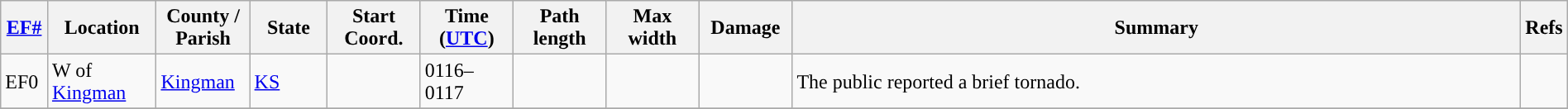<table class="wikitable sortable" style="width:100%;">
<tr>
<th scope="col" width="3%" align="center"><a href='#'>EF#</a></th>
<th scope="col" width="7%" align="center" class="unsortable">Location</th>
<th scope="col" width="6%" align="center" class="unsortable">County / Parish</th>
<th scope="col" width="5%" align="center">State</th>
<th scope="col" width="6%" align="center">Start Coord.</th>
<th scope="col" width="6%" align="center">Time (<a href='#'>UTC</a>)</th>
<th scope="col" width="6%" align="center">Path length</th>
<th scope="col" width="6%" align="center">Max width</th>
<th scope="col" width="6%" align="center">Damage</th>
<th scope="col" width="48%" class="unsortable" align="center">Summary</th>
<th scope="col" width="48%" class="unsortable" align="center">Refs</th>
</tr>
<tr>
<td>EF0</td>
<td>W of <a href='#'>Kingman</a></td>
<td><a href='#'>Kingman</a></td>
<td><a href='#'>KS</a></td>
<td></td>
<td>0116–0117</td>
<td></td>
<td></td>
<td></td>
<td>The public reported a brief tornado.</td>
<td></td>
</tr>
<tr>
</tr>
</table>
